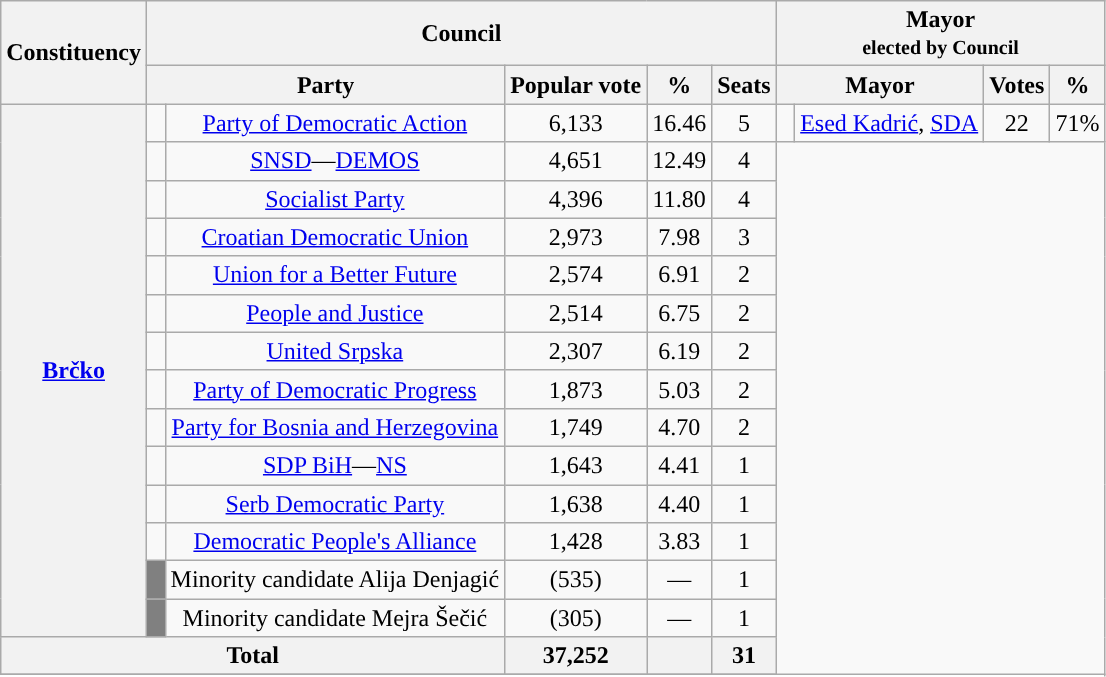<table class="wikitable">
<tr>
<th rowspan=2>Constituency</th>
<th colspan=5>Council</th>
<th colspan=5>Mayor<br><small>elected by Council</small></th>
</tr>
<tr>
<th colspan=2>Party</th>
<th>Popular vote</th>
<th>%</th>
<th>Seats</th>
<th colspan=2>Mayor</th>
<th>Votes</th>
<th>%</th>
</tr>
<tr>
<th rowspan=14><a href='#'>Brčko</a></th>
<td width=5px style="background-color:"></td>
<td align=center><a href='#'>Party of Democratic Action</a></td>
<td align=center>6,133</td>
<td align=center>16.46</td>
<td align=center>5</td>
<td width=5px style="background-color:"></td>
<td><a href='#'>Esed Kadrić</a>, <a href='#'>SDA</a></td>
<td align=center>22</td>
<td align=center>71%</td>
</tr>
<tr>
<td width=5px style="background-color:"></td>
<td align=center><a href='#'>SNSD</a>—<a href='#'>DEMOS</a></td>
<td align=center>4,651</td>
<td align=center>12.49</td>
<td align=center>4</td>
</tr>
<tr>
<td width=5px style="background-color:"></td>
<td align=center><a href='#'>Socialist Party</a></td>
<td align=center>4,396</td>
<td align=center>11.80</td>
<td align=center>4</td>
</tr>
<tr>
<td width=5px style="background-color:"></td>
<td align=center><a href='#'>Croatian Democratic Union</a></td>
<td align=center>2,973</td>
<td align=center>7.98</td>
<td align=center>3</td>
</tr>
<tr>
<td width=5px style="background-color:"></td>
<td align=center><a href='#'>Union for a Better Future</a></td>
<td align=center>2,574</td>
<td align=center>6.91</td>
<td align=center>2</td>
</tr>
<tr>
<td width=5px style="background-color:"></td>
<td align=center><a href='#'>People and Justice</a></td>
<td align=center>2,514</td>
<td align=center>6.75</td>
<td align=center>2</td>
</tr>
<tr>
<td width=5px style="background-color:"></td>
<td align=center><a href='#'>United Srpska</a></td>
<td align=center>2,307</td>
<td align=center>6.19</td>
<td align=center>2</td>
</tr>
<tr>
<td width=5px style="background-color:"></td>
<td align=center><a href='#'>Party of Democratic Progress</a></td>
<td align=center>1,873</td>
<td align=center>5.03</td>
<td align=center>2</td>
</tr>
<tr>
<td width=5px style="background-color:"></td>
<td align=center><a href='#'>Party for Bosnia and Herzegovina</a></td>
<td align=center>1,749</td>
<td align=center>4.70</td>
<td align=center>2</td>
</tr>
<tr>
<td width=5px style="background-color:"></td>
<td align=center><a href='#'>SDP BiH</a>—<a href='#'>NS</a></td>
<td align=center>1,643</td>
<td align=center>4.41</td>
<td align=center>1</td>
</tr>
<tr>
<td width=5px style="background-color:"></td>
<td align=center><a href='#'>Serb Democratic Party</a></td>
<td align=center>1,638</td>
<td align=center>4.40</td>
<td align=center>1</td>
</tr>
<tr>
<td width=5px style="background-color:"></td>
<td align=center><a href='#'>Democratic People's Alliance</a></td>
<td align=center>1,428</td>
<td align=center>3.83</td>
<td align=center>1</td>
</tr>
<tr>
<td width=5px style="background-color:grey"></td>
<td align=center>Minority candidate Alija Denjagić</td>
<td align=center>(535)</td>
<td align=center>—</td>
<td align=center>1</td>
</tr>
<tr>
<td width=5px style="background-color:grey"></td>
<td align=center>Minority candidate Mejra Šečić</td>
<td align=center>(305)</td>
<td align=center>—</td>
<td align=center>1</td>
</tr>
<tr>
<th colspan=3><strong>Total</strong></th>
<th align=center>37,252</th>
<th align=center></th>
<th align=center>31</th>
</tr>
<tr>
</tr>
</table>
